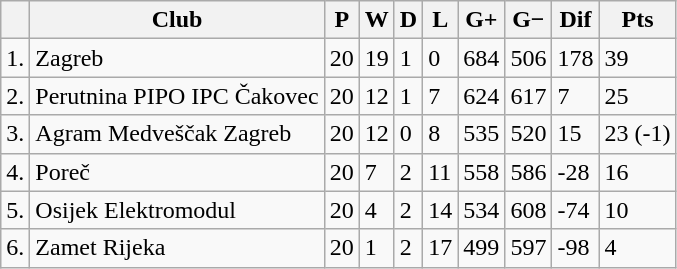<table class="wikitable sortable">
<tr>
<th></th>
<th>Club</th>
<th>P</th>
<th>W</th>
<th>D</th>
<th>L</th>
<th>G+</th>
<th>G−</th>
<th>Dif</th>
<th>Pts</th>
</tr>
<tr>
<td>1.</td>
<td>Zagreb</td>
<td>20</td>
<td>19</td>
<td>1</td>
<td>0</td>
<td>684</td>
<td>506</td>
<td>178</td>
<td>39</td>
</tr>
<tr>
<td>2.</td>
<td>Perutnina PIPO IPC Čakovec</td>
<td>20</td>
<td>12</td>
<td>1</td>
<td>7</td>
<td>624</td>
<td>617</td>
<td>7</td>
<td>25</td>
</tr>
<tr>
<td>3.</td>
<td>Agram Medveščak Zagreb</td>
<td>20</td>
<td>12</td>
<td>0</td>
<td>8</td>
<td>535</td>
<td>520</td>
<td>15</td>
<td>23 (-1)</td>
</tr>
<tr>
<td>4.</td>
<td>Poreč</td>
<td>20</td>
<td>7</td>
<td>2</td>
<td>11</td>
<td>558</td>
<td>586</td>
<td>-28</td>
<td>16</td>
</tr>
<tr>
<td>5.</td>
<td>Osijek Elektromodul</td>
<td>20</td>
<td>4</td>
<td>2</td>
<td>14</td>
<td>534</td>
<td>608</td>
<td>-74</td>
<td>10</td>
</tr>
<tr>
<td>6.</td>
<td>Zamet Rijeka</td>
<td>20</td>
<td>1</td>
<td>2</td>
<td>17</td>
<td>499</td>
<td>597</td>
<td>-98</td>
<td>4</td>
</tr>
</table>
